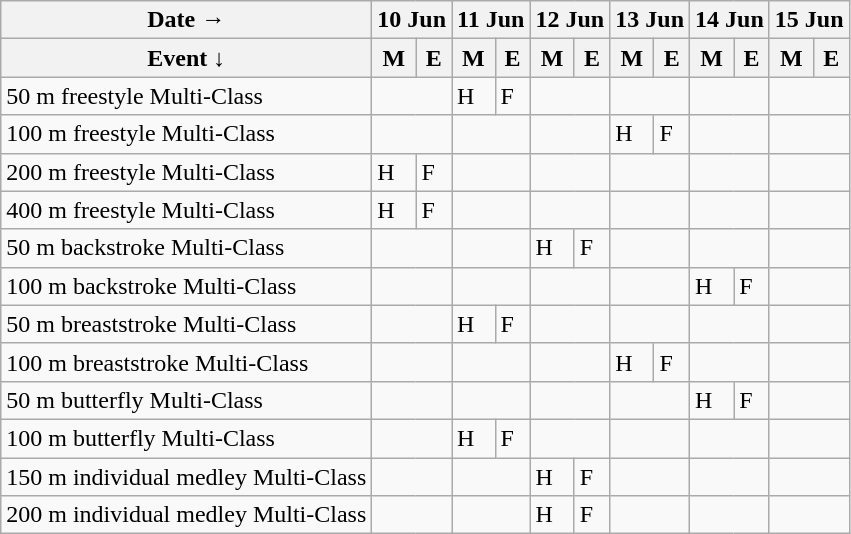<table class="wikitable swimming-schedule" style="flex:min-content 1 0">
<tr>
<th>Date →</th>
<th colspan=2>10 Jun</th>
<th colspan="2">11 Jun</th>
<th colspan="2">12 Jun</th>
<th colspan="2">13 Jun</th>
<th colspan="2">14 Jun</th>
<th colspan="2">15 Jun</th>
</tr>
<tr>
<th>Event ↓</th>
<th>M</th>
<th>E</th>
<th>M</th>
<th>E</th>
<th>M</th>
<th>E</th>
<th>M</th>
<th>E</th>
<th>M</th>
<th>E</th>
<th>M</th>
<th>E</th>
</tr>
<tr>
<td class=event>50 m freestyle Multi-Class</td>
<td colspan=2></td>
<td class=heats>H</td>
<td class=final>F</td>
<td colspan=2></td>
<td colspan=2></td>
<td colspan=2></td>
<td colspan=2></td>
</tr>
<tr>
<td class=event>100 m freestyle Multi-Class</td>
<td colspan=2></td>
<td colspan=2></td>
<td colspan=2></td>
<td class=heats>H</td>
<td class=final>F</td>
<td colspan=2></td>
<td colspan=2></td>
</tr>
<tr>
<td class=event>200 m freestyle Multi-Class</td>
<td class=heats>H</td>
<td class=final>F</td>
<td colspan=2></td>
<td colspan=2></td>
<td colspan=2></td>
<td colspan=2></td>
<td colspan=2></td>
</tr>
<tr>
<td class=event>400 m freestyle Multi-Class</td>
<td class=heats>H</td>
<td class=final>F</td>
<td colspan=2></td>
<td colspan=2></td>
<td colspan=2></td>
<td colspan=2></td>
<td colspan=2></td>
</tr>
<tr>
<td class=event>50 m backstroke Multi-Class</td>
<td colspan=2></td>
<td colspan=2></td>
<td class=heats>H</td>
<td class=final>F</td>
<td colspan=2></td>
<td colspan=2></td>
<td colspan=2></td>
</tr>
<tr>
<td class=event>100 m backstroke Multi-Class</td>
<td colspan=2></td>
<td colspan=2></td>
<td colspan=2></td>
<td colspan=2></td>
<td class=heats>H</td>
<td class=final>F</td>
<td colspan=2></td>
</tr>
<tr>
<td class=event>50 m breaststroke Multi-Class</td>
<td colspan=2></td>
<td class=heats>H</td>
<td class=final>F</td>
<td colspan=2></td>
<td colspan=2></td>
<td colspan=2></td>
<td colspan=2></td>
</tr>
<tr>
<td class=event>100 m breaststroke Multi-Class</td>
<td colspan=2></td>
<td colspan=2></td>
<td colspan=2></td>
<td class=heats>H</td>
<td class=final>F</td>
<td colspan=2></td>
<td colspan=2></td>
</tr>
<tr>
<td class=event>50 m butterfly Multi-Class</td>
<td colspan=2></td>
<td colspan=2></td>
<td colspan=2></td>
<td colspan=2></td>
<td class=heats>H</td>
<td class=final>F</td>
<td colspan=2></td>
</tr>
<tr>
<td class=event>100 m butterfly Multi-Class</td>
<td colspan=2></td>
<td class=heats>H</td>
<td class=final>F</td>
<td colspan=2></td>
<td colspan=2></td>
<td colspan=2></td>
<td colspan=2></td>
</tr>
<tr>
<td class=event>150 m individual medley Multi-Class</td>
<td colspan=2></td>
<td colspan=2></td>
<td class=heats>H</td>
<td class=final>F</td>
<td colspan=2></td>
<td colspan=2></td>
<td colspan=2></td>
</tr>
<tr>
<td class=event>200 m individual medley Multi-Class</td>
<td colspan=2></td>
<td colspan=2></td>
<td class=heats>H</td>
<td class=final>F</td>
<td colspan=2></td>
<td colspan=2></td>
<td colspan=2></td>
</tr>
</table>
